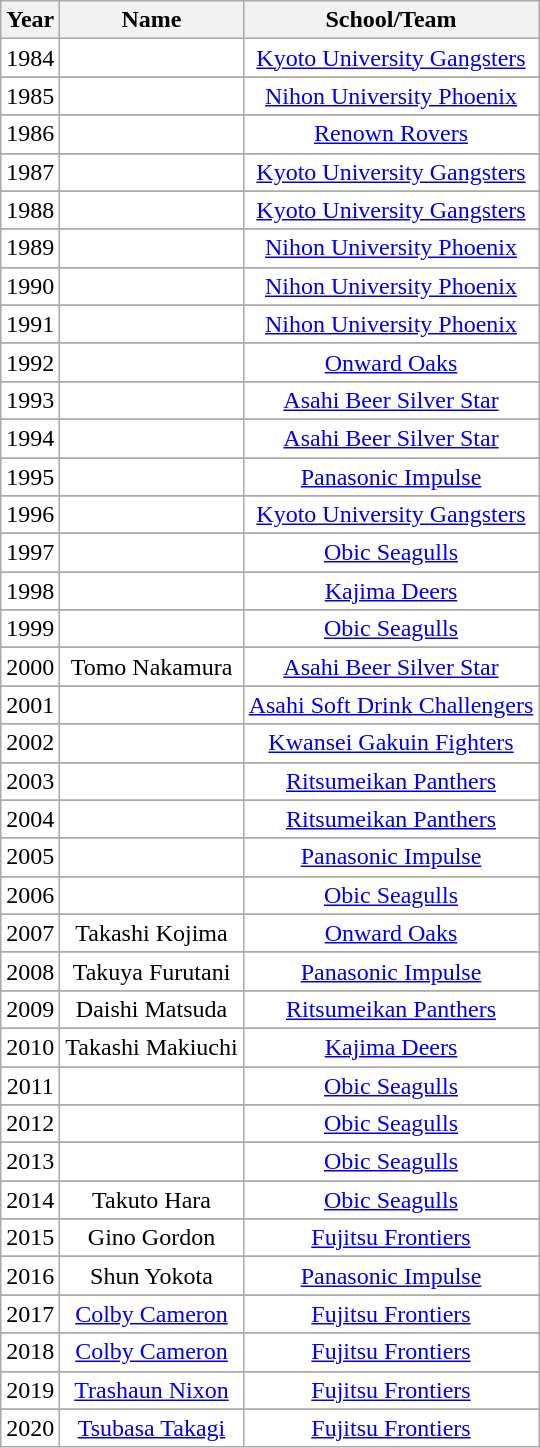<table class="wikitable plainrowheaders sortable">
<tr>
<th scope="col">Year</th>
<th scope="col">Name</th>
<th scope="col">School/Team</th>
</tr>
<tr style="background:#FFFFFF;">
<td style="text-align:center;">1984</td>
<td style="text-align:center;"></td>
<td style="text-align:center;"><a href='#'>Kyoto University Gangsters</a></td>
</tr>
<tr>
</tr>
<tr style="background:#FFFFFF;">
<td style="text-align:center;">1985</td>
<td style="text-align:center;"></td>
<td style="text-align:center;"><a href='#'>Nihon University Phoenix</a></td>
</tr>
<tr>
</tr>
<tr style="background:#FFFFFF;">
<td style="text-align:center;">1986</td>
<td style="text-align:center;"></td>
<td style="text-align:center;"><a href='#'>Renown Rovers</a></td>
</tr>
<tr>
</tr>
<tr style="background:#FFFFFF;">
<td style="text-align:center;">1987</td>
<td style="text-align:center;"></td>
<td style="text-align:center;"><a href='#'>Kyoto University Gangsters</a></td>
</tr>
<tr>
</tr>
<tr style="background:#FFFFFF;">
<td style="text-align:center;">1988</td>
<td style="text-align:center;"></td>
<td style="text-align:center;"><a href='#'>Kyoto University Gangsters</a></td>
</tr>
<tr>
</tr>
<tr style="background:#FFFFFF;">
<td style="text-align:center;">1989</td>
<td style="text-align:center;"></td>
<td style="text-align:center;"><a href='#'>Nihon University Phoenix</a></td>
</tr>
<tr>
</tr>
<tr style="background:#FFFFFF;">
<td style="text-align:center;">1990</td>
<td style="text-align:center;"></td>
<td style="text-align:center;"><a href='#'>Nihon University Phoenix</a></td>
</tr>
<tr>
</tr>
<tr style="background:#FFFFFF;">
<td style="text-align:center;">1991</td>
<td style="text-align:center;"></td>
<td style="text-align:center;"><a href='#'>Nihon University Phoenix</a></td>
</tr>
<tr>
</tr>
<tr style="background:#FFFFFF;">
<td style="text-align:center;">1992</td>
<td style="text-align:center;"></td>
<td style="text-align:center;"><a href='#'>Onward Oaks</a></td>
</tr>
<tr>
</tr>
<tr style="background:#FFFFFF;">
<td style="text-align:center;">1993</td>
<td style="text-align:center;"></td>
<td style="text-align:center;"><a href='#'>Asahi Beer Silver Star</a></td>
</tr>
<tr>
</tr>
<tr style="background:#FFFFFF;">
<td style="text-align:center;">1994</td>
<td style="text-align:center;"></td>
<td style="text-align:center;"><a href='#'>Asahi Beer Silver Star</a></td>
</tr>
<tr>
</tr>
<tr style="background:#FFFFFF;">
<td style="text-align:center;">1995</td>
<td style="text-align:center;"></td>
<td style="text-align:center;"><a href='#'>Panasonic Impulse</a></td>
</tr>
<tr>
</tr>
<tr style="background:#FFFFFF;">
<td style="text-align:center;">1996</td>
<td style="text-align:center;"></td>
<td style="text-align:center;"><a href='#'>Kyoto University Gangsters</a></td>
</tr>
<tr>
</tr>
<tr style="background:#FFFFFF;">
<td style="text-align:center;">1997</td>
<td style="text-align:center;"></td>
<td style="text-align:center;"><a href='#'>Obic Seagulls</a></td>
</tr>
<tr>
</tr>
<tr style="background:#FFFFFF;">
<td style="text-align:center;">1998</td>
<td style="text-align:center;"></td>
<td style="text-align:center;"><a href='#'>Kajima Deers</a></td>
</tr>
<tr>
</tr>
<tr style="background:#FFFFFF;">
<td style="text-align:center;">1999</td>
<td style="text-align:center;"></td>
<td style="text-align:center;"><a href='#'>Obic Seagulls</a></td>
</tr>
<tr>
</tr>
<tr style="background:#FFFFFF;">
<td style="text-align:center;">2000</td>
<td style="text-align:center;">Tomo Nakamura</td>
<td style="text-align:center;"><a href='#'>Asahi Beer Silver Star</a></td>
</tr>
<tr>
</tr>
<tr style="background:#FFFFFF;">
<td style="text-align:center;">2001</td>
<td style="text-align:center;"></td>
<td style="text-align:center;"><a href='#'>Asahi Soft Drink Challengers</a></td>
</tr>
<tr>
</tr>
<tr style="background:#FFFFFF;">
<td style="text-align:center;">2002</td>
<td style="text-align:center;"></td>
<td style="text-align:center;"><a href='#'>Kwansei Gakuin Fighters</a></td>
</tr>
<tr>
</tr>
<tr style="background:#FFFFFF;">
<td style="text-align:center;">2003</td>
<td style="text-align:center;"></td>
<td style="text-align:center;"><a href='#'>Ritsumeikan Panthers</a></td>
</tr>
<tr>
</tr>
<tr style="background:#FFFFFF;">
<td style="text-align:center;">2004</td>
<td style="text-align:center;"></td>
<td style="text-align:center;"><a href='#'>Ritsumeikan Panthers</a></td>
</tr>
<tr>
</tr>
<tr style="background:#FFFFFF;">
<td style="text-align:center;">2005</td>
<td style="text-align:center;"></td>
<td style="text-align:center;"><a href='#'>Panasonic Impulse</a></td>
</tr>
<tr>
</tr>
<tr style="background:#FFFFFF;">
<td style="text-align:center;">2006</td>
<td style="text-align:center;"></td>
<td style="text-align:center;"><a href='#'>Obic Seagulls</a></td>
</tr>
<tr>
</tr>
<tr style="background:#FFFFFF;">
<td style="text-align:center;">2007</td>
<td style="text-align:center;">Takashi Kojima</td>
<td style="text-align:center;"><a href='#'>Onward Oaks</a></td>
</tr>
<tr>
</tr>
<tr style="background:#FFFFFF;">
<td style="text-align:center;">2008</td>
<td style="text-align:center;">Takuya Furutani</td>
<td style="text-align:center;"><a href='#'>Panasonic Impulse</a></td>
</tr>
<tr>
</tr>
<tr style="background:#FFFFFF;">
<td style="text-align:center;">2009</td>
<td style="text-align:center;">Daishi Matsuda</td>
<td style="text-align:center;"><a href='#'>Ritsumeikan Panthers</a></td>
</tr>
<tr>
</tr>
<tr style="background:#FFFFFF;">
<td style="text-align:center;">2010</td>
<td style="text-align:center;">Takashi Makiuchi</td>
<td style="text-align:center;"><a href='#'>Kajima Deers</a></td>
</tr>
<tr>
</tr>
<tr style="background:#FFFFFF;">
<td style="text-align:center;">2011</td>
<td style="text-align:center;"></td>
<td style="text-align:center;"><a href='#'>Obic Seagulls</a></td>
</tr>
<tr>
</tr>
<tr style="background:#FFFFFF;">
<td style="text-align:center;">2012</td>
<td style="text-align:center;"></td>
<td style="text-align:center;"><a href='#'>Obic Seagulls</a></td>
</tr>
<tr>
</tr>
<tr style="background:#FFFFFF;">
<td style="text-align:center;">2013</td>
<td style="text-align:center;"></td>
<td style="text-align:center;"><a href='#'>Obic Seagulls</a></td>
</tr>
<tr>
</tr>
<tr style="background:#FFFFFF;">
<td style="text-align:center;">2014</td>
<td style="text-align:center;">Takuto Hara</td>
<td style="text-align:center;"><a href='#'>Obic Seagulls</a></td>
</tr>
<tr>
</tr>
<tr style="background:#FFFFFF;">
<td style="text-align:center;">2015</td>
<td style="text-align:center;">Gino Gordon</td>
<td style="text-align:center;"><a href='#'>Fujitsu Frontiers</a></td>
</tr>
<tr>
</tr>
<tr style="background:#FFFFFF;">
<td style="text-align:center;">2016</td>
<td style="text-align:center;">Shun Yokota</td>
<td style="text-align:center;"><a href='#'>Panasonic Impulse</a></td>
</tr>
<tr>
</tr>
<tr style="background:#FFFFFF;">
<td style="text-align:center;">2017</td>
<td style="text-align:center;"><a href='#'>Colby Cameron</a></td>
<td style="text-align:center;"><a href='#'>Fujitsu Frontiers</a></td>
</tr>
<tr>
</tr>
<tr style="background:#FFFFFF;">
<td style="text-align:center;">2018</td>
<td style="text-align:center;"><a href='#'>Colby Cameron</a></td>
<td style="text-align:center;"><a href='#'>Fujitsu Frontiers</a></td>
</tr>
<tr>
</tr>
<tr style="background:#FFFFFF;">
<td style="text-align:center;">2019</td>
<td style="text-align:center;"><a href='#'>Trashaun Nixon</a></td>
<td style="text-align:center;"><a href='#'>Fujitsu Frontiers</a></td>
</tr>
<tr>
</tr>
<tr style="background:#FFFFFF;">
<td style="text-align:center;">2020</td>
<td style="text-align:center;"><a href='#'>Tsubasa Takagi</a></td>
<td style="text-align:center;"><a href='#'>Fujitsu Frontiers</a></td>
</tr>
</table>
